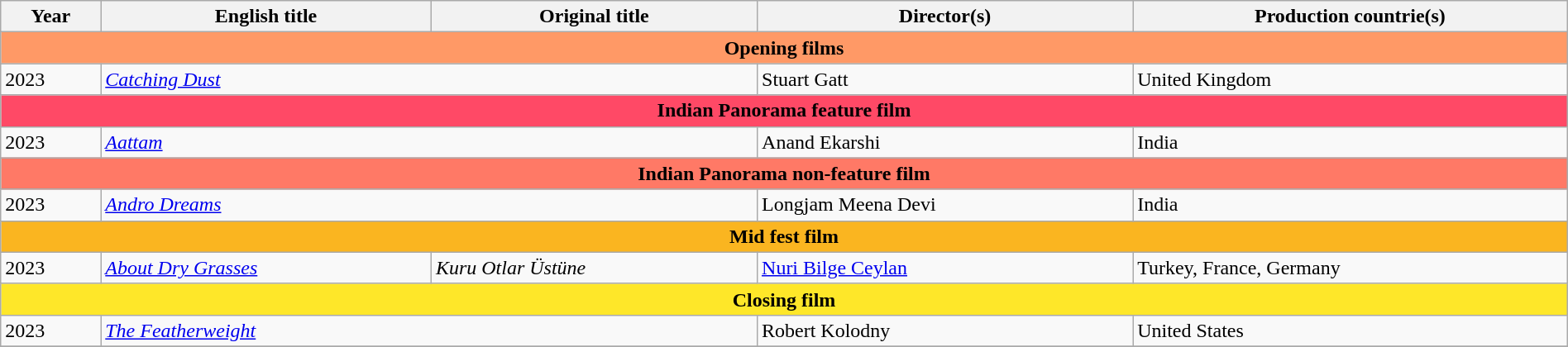<table class="sortable wikitable" style="width:100%; margin-bottom:4px" cellpadding="5">
<tr>
<th scope="col">Year</th>
<th scope="col">English title</th>
<th scope="col">Original title</th>
<th scope="col">Director(s)</th>
<th scope="col">Production countrie(s)</th>
</tr>
<tr>
<th colspan="5" style="background:#FF9966">Opening films</th>
</tr>
<tr>
<td>2023</td>
<td colspan="2"><em><a href='#'>Catching Dust</a></em></td>
<td>Stuart Gatt</td>
<td>United Kingdom</td>
</tr>
<tr>
<th colspan="5" style="background:#FF4966">Indian Panorama feature film</th>
</tr>
<tr>
<td>2023</td>
<td colspan="2"><em><a href='#'>Aattam</a></em></td>
<td>Anand Ekarshi</td>
<td>India</td>
</tr>
<tr>
<th colspan="5" style="background:#FF7966">Indian Panorama non-feature film</th>
</tr>
<tr>
<td>2023</td>
<td colspan="2"><em><a href='#'>Andro Dreams</a></em></td>
<td>Longjam Meena Devi</td>
<td>India</td>
</tr>
<tr>
<th colspan="5" style="background:#FAB520">Mid fest film</th>
</tr>
<tr>
<td>2023</td>
<td><em><a href='#'>About Dry Grasses</a></em></td>
<td><em>Kuru Otlar Üstüne</em></td>
<td><a href='#'>Nuri Bilge Ceylan</a></td>
<td>Turkey, France, Germany</td>
</tr>
<tr>
<th colspan="5" style="background:#FEE729">Closing film</th>
</tr>
<tr>
<td>2023</td>
<td colspan=2><em><a href='#'>The Featherweight</a></em></td>
<td>Robert Kolodny</td>
<td>United States</td>
</tr>
<tr>
</tr>
</table>
